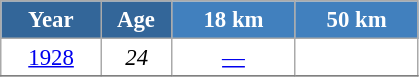<table class="wikitable" style="font-size:95%; text-align:center; border:grey solid 1px; border-collapse:collapse; background:#ffffff;">
<tr>
<th style="background-color:#369; color:white; width:60px;"> Year </th>
<th style="background-color:#369; color:white; width:40px;"> Age </th>
<th style="background-color:#4180be; color:white; width:75px;"> 18 km </th>
<th style="background-color:#4180be; color:white; width:75px;"> 50 km </th>
</tr>
<tr>
<td><a href='#'>1928</a></td>
<td><em>24</em></td>
<td><a href='#'>—</a></td>
<td><a href='#'></a></td>
</tr>
<tr>
</tr>
</table>
